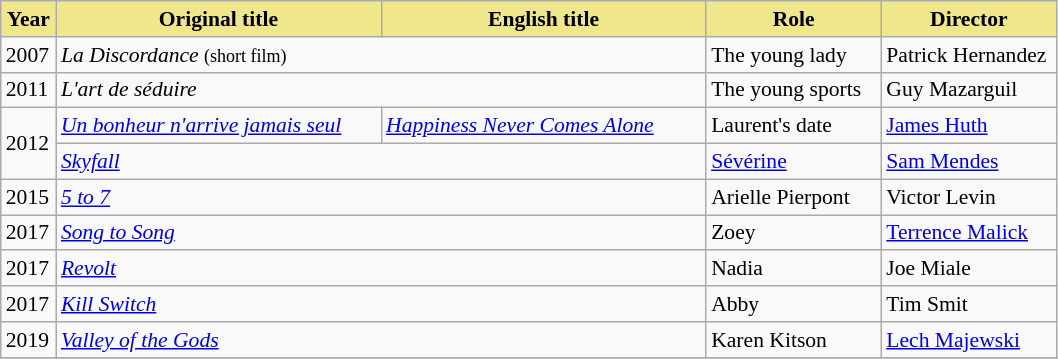<table class="wikitable" style="font-size: 90%;">
<tr>
<th style="background:#F0E68C" width="30px">Year</th>
<th style="background:#F0E68C" width="210px">Original title</th>
<th style="background:#F0E68C" width="210px">English title</th>
<th style="background:#F0E68C" width="110px">Role</th>
<th style="background:#F0E68C" width="110px">Director</th>
</tr>
<tr>
<td>2007</td>
<td colspan="2"><em>La Discordance</em> <small>(short film)</small></td>
<td>The young lady</td>
<td>Patrick Hernandez</td>
</tr>
<tr>
<td>2011</td>
<td colspan="2"><em>L'art de séduire</em></td>
<td>The young sports</td>
<td>Guy Mazarguil</td>
</tr>
<tr>
<td rowspan="2">2012</td>
<td><em><a href='#'>Un bonheur n'arrive jamais seul</a></em></td>
<td><em><a href='#'>Happiness Never Comes Alone</a></em></td>
<td>Laurent's date</td>
<td><a href='#'>James Huth</a></td>
</tr>
<tr>
<td colspan="2"><em><a href='#'>Skyfall</a></em></td>
<td><a href='#'>Sévérine</a></td>
<td><a href='#'>Sam Mendes</a></td>
</tr>
<tr>
<td>2015</td>
<td colspan="2"><em><a href='#'>5 to 7</a></em></td>
<td>Arielle Pierpont</td>
<td>Victor Levin</td>
</tr>
<tr>
<td>2017</td>
<td colspan="2"><em><a href='#'>Song to Song</a></em></td>
<td>Zoey</td>
<td><a href='#'>Terrence Malick</a></td>
</tr>
<tr>
<td>2017</td>
<td colspan="2"><em><a href='#'>Revolt</a></em></td>
<td>Nadia</td>
<td>Joe Miale</td>
</tr>
<tr>
<td>2017</td>
<td colspan="2"><em><a href='#'>Kill Switch</a></em></td>
<td>Abby</td>
<td>Tim Smit</td>
</tr>
<tr>
<td>2019</td>
<td colspan="2"><em><a href='#'>Valley of the Gods</a></em></td>
<td>Karen Kitson</td>
<td><a href='#'>Lech Majewski</a></td>
</tr>
<tr>
</tr>
</table>
